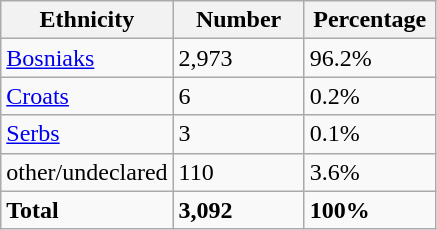<table class="wikitable">
<tr>
<th width="100px">Ethnicity</th>
<th width="80px">Number</th>
<th width="80px">Percentage</th>
</tr>
<tr>
<td><a href='#'>Bosniaks</a></td>
<td>2,973</td>
<td>96.2%</td>
</tr>
<tr>
<td><a href='#'>Croats</a></td>
<td>6</td>
<td>0.2%</td>
</tr>
<tr>
<td><a href='#'>Serbs</a></td>
<td>3</td>
<td>0.1%</td>
</tr>
<tr>
<td>other/undeclared</td>
<td>110</td>
<td>3.6%</td>
</tr>
<tr>
<td><strong>Total</strong></td>
<td><strong>3,092</strong></td>
<td><strong>100%</strong></td>
</tr>
</table>
